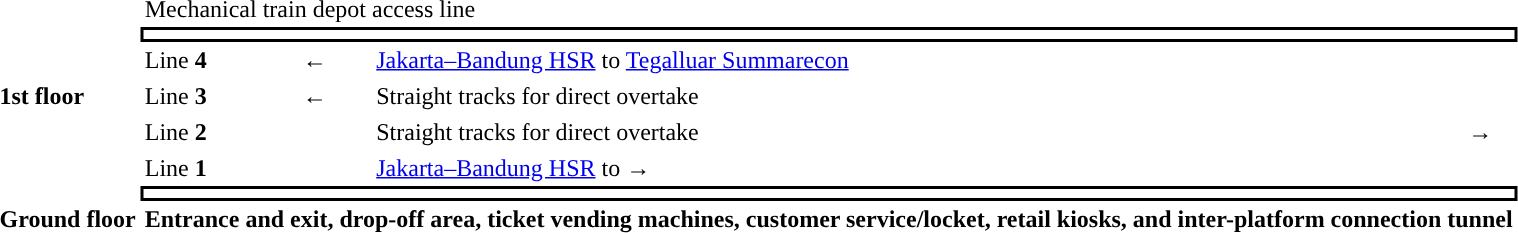<table cellpadding="3" cellspacing="0" border="0">
<tr>
<td colspan="5" style="text-align:center"> </td>
</tr>
<tr>
<td rowspan="7"><strong>1st floor</strong></td>
<td colspan="4">Mechanical train depot access line</td>
</tr>
<tr>
<td colspan="4" style="text-align:center ; border:solid 2px black"></td>
</tr>
<tr>
<td>Line <strong>4</strong></td>
<td>← </td>
<td> <a href='#'>Jakarta–Bandung HSR</a> to <a href='#'>Tegalluar Summarecon</a></td>
<td></td>
</tr>
<tr>
<td>Line <strong>3</strong></td>
<td>← </td>
<td>Straight tracks for direct overtake</td>
<td></td>
</tr>
<tr>
<td>Line <strong>2</strong></td>
<td></td>
<td>Straight tracks for direct overtake</td>
<td style="text-align:center"> →</td>
</tr>
<tr>
<td>Line <strong>1</strong></td>
<td></td>
<td> <a href='#'>Jakarta–Bandung HSR</a> to  →</td>
</tr>
<tr>
<td colspan="4" style="text-align:center ; border:solid 2px black"></td>
</tr>
<tr>
<td><strong>Ground floor</strong></td>
<td colspan="4"><strong>Entrance and exit, drop-off area, ticket vending machines, customer service/locket, retail kiosks, and inter-platform connection tunnel</strong></td>
</tr>
</table>
